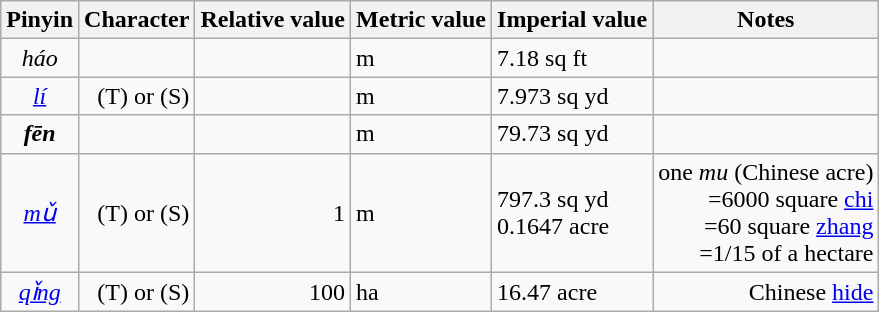<table class="wikitable">
<tr>
<th>Pinyin</th>
<th>Character</th>
<th>Relative value</th>
<th>Metric value</th>
<th>Imperial value</th>
<th>Notes</th>
</tr>
<tr>
<td align=center><em>háo</em></td>
<td align=right></td>
<td align=right></td>
<td align=left> m</td>
<td align=left>7.18 sq ft</td>
<td align=right></td>
</tr>
<tr>
<td align=center><em><a href='#'>lí</a></em></td>
<td align=right> (T) or  (S)</td>
<td align=right></td>
<td align=left> m</td>
<td align=left>7.973 sq yd</td>
<td align=right></td>
</tr>
<tr>
<td align=center><strong><em>fēn</em></strong></td>
<td align=right></td>
<td align=right></td>
<td align=left> m</td>
<td align=left>79.73 sq yd</td>
<td align=right></td>
</tr>
<tr>
<td align=center><em><a href='#'>mǔ</a></em></td>
<td align=right> (T) or  (S)</td>
<td align=right>1</td>
<td align=left> m</td>
<td align=left>797.3 sq yd<br>0.1647 acre</td>
<td align=right>one <em>mu</em> (Chinese acre) <br>=6000 square <a href='#'>chi</a> <br> =60 square <a href='#'>zhang</a><br> =1/15 of a hectare</td>
</tr>
<tr>
<td align=center><em><a href='#'>qǐng</a></em></td>
<td align=right> (T) or  (S)</td>
<td align=right>100</td>
<td align=left> ha</td>
<td align=left>16.47 acre</td>
<td align=right>Chinese <a href='#'>hide</a></td>
</tr>
</table>
